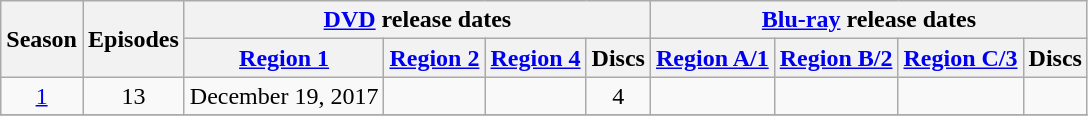<table class="wikitable plainrowheaders" style="text-align: center;">
<tr>
<th scope="col" rowspan="2">Season</th>
<th scope="col" rowspan="2">Episodes</th>
<th scope="col" colspan="4"><a href='#'>DVD</a> release dates</th>
<th scope="col" colspan="4"><a href='#'>Blu-ray</a> release dates</th>
</tr>
<tr>
<th scope="col"><a href='#'>Region 1</a></th>
<th scope="col"><a href='#'>Region 2</a></th>
<th scope="col"><a href='#'>Region 4</a></th>
<th scope="col">Discs</th>
<th scope="col"><a href='#'>Region A/1</a></th>
<th scope="col"><a href='#'>Region B/2</a></th>
<th scope="col"><a href='#'>Region C/3</a></th>
<th scope="col">Discs</th>
</tr>
<tr>
<td scope="row"><a href='#'>1</a></td>
<td>13</td>
<td>December 19, 2017</td>
<td></td>
<td></td>
<td>4</td>
<td></td>
<td></td>
<td></td>
<td></td>
</tr>
<tr>
</tr>
</table>
